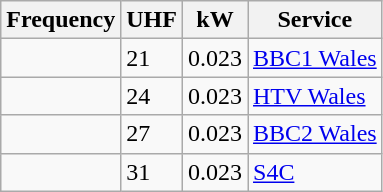<table class="wikitable sortable">
<tr>
<th>Frequency</th>
<th>UHF</th>
<th>kW</th>
<th>Service</th>
</tr>
<tr>
<td></td>
<td>21</td>
<td>0.023</td>
<td><a href='#'>BBC1 Wales</a></td>
</tr>
<tr>
<td></td>
<td>24</td>
<td>0.023</td>
<td><a href='#'>HTV Wales</a></td>
</tr>
<tr>
<td></td>
<td>27</td>
<td>0.023</td>
<td><a href='#'>BBC2 Wales</a></td>
</tr>
<tr>
<td></td>
<td>31</td>
<td>0.023</td>
<td><a href='#'>S4C</a></td>
</tr>
</table>
